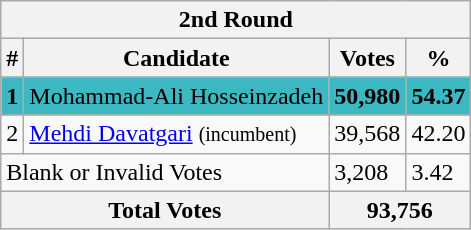<table class="wikitable">
<tr>
<th colspan="4">2nd Round</th>
</tr>
<tr>
<th>#</th>
<th>Candidate</th>
<th>Votes</th>
<th>%</th>
</tr>
<tr>
<td style="background:#3cb8c2"><strong>1</strong></td>
<td style="background:#3cb8c2">Mohammad-Ali Hosseinzadeh</td>
<td style="background:#3cb8c2"><strong>50,980</strong></td>
<td style="background:#3cb8c2"><strong>54.37</strong></td>
</tr>
<tr>
<td>2</td>
<td><a href='#'>Mehdi Davatgari</a> <small>(incumbent)</small></td>
<td>39,568</td>
<td>42.20</td>
</tr>
<tr>
<td colspan="2">Blank or Invalid Votes</td>
<td>3,208</td>
<td>3.42</td>
</tr>
<tr>
<th colspan="2">Total Votes</th>
<th colspan="2">93,756</th>
</tr>
</table>
